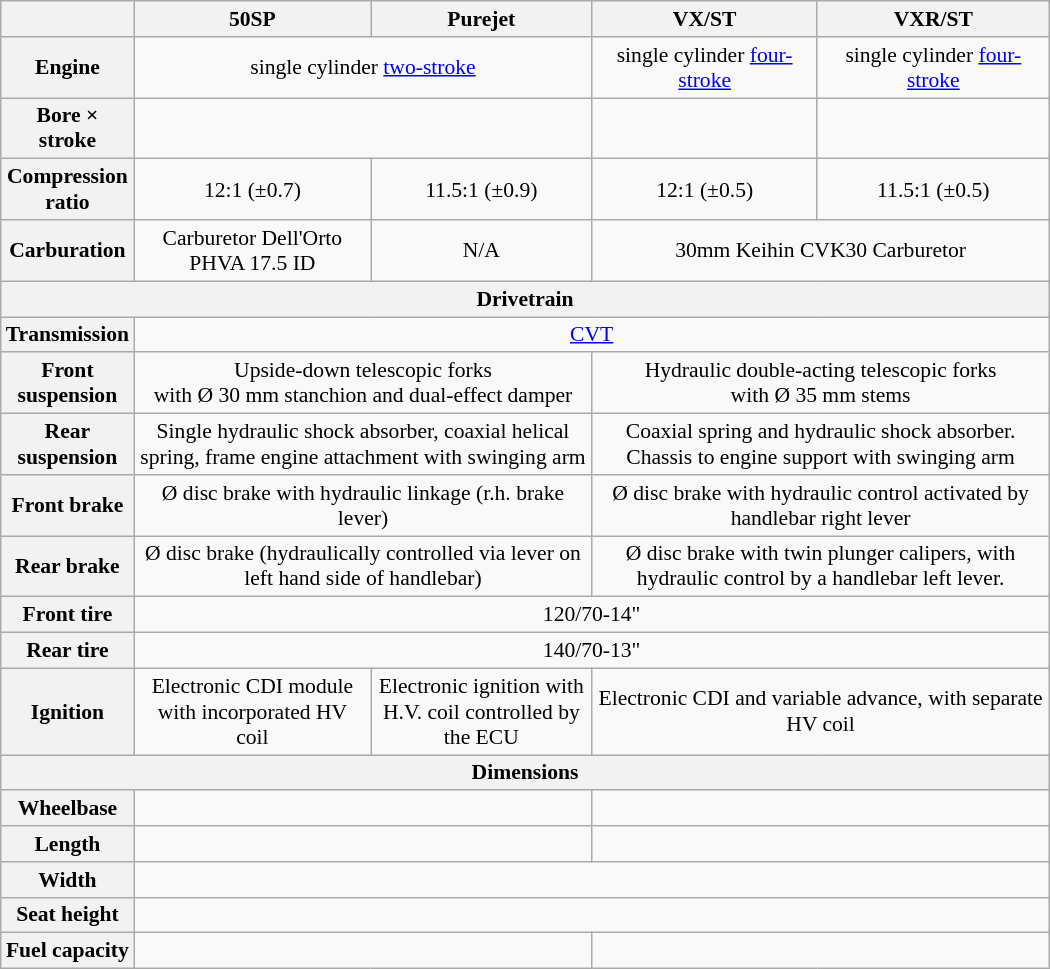<table class="wikitable" align="center" style="max-width:700px; text-align:center; font-size: 90%;">
<tr>
<th></th>
<th width="400">50SP</th>
<th width="400">Purejet</th>
<th width="450">VX/ST</th>
<th width="450">VXR/ST</th>
</tr>
<tr>
<th>Engine</th>
<td colspan="2"> single cylinder <a href='#'>two-stroke</a></td>
<td colspan="1"> single cylinder <a href='#'>four-stroke</a></td>
<td> single cylinder <a href='#'>four-stroke</a></td>
</tr>
<tr>
<th>Bore × stroke</th>
<td colspan="2"></td>
<td colspan="1"></td>
<td></td>
</tr>
<tr>
<th>Compression ratio</th>
<td>12:1 (±0.7)</td>
<td>11.5:1 (±0.9)</td>
<td>12:1 (±0.5)</td>
<td>11.5:1 (±0.5)</td>
</tr>
<tr>
<th>Carburation</th>
<td>Carburetor Dell'Orto PHVA 17.5 ID</td>
<td>N/A</td>
<td colspan="2">30mm Keihin CVK30 Carburetor</td>
</tr>
<tr>
<th colspan="5">Drivetrain</th>
</tr>
<tr>
<th>Transmission</th>
<td colspan="4"><a href='#'>CVT</a></td>
</tr>
<tr>
<th>Front suspension</th>
<td colspan="2">Upside-down telescopic forks<br>with Ø 30 mm stanchion and dual-effect damper</td>
<td colspan="2">Hydraulic double-acting telescopic forks<br>with Ø 35 mm stems</td>
</tr>
<tr>
<th>Rear suspension</th>
<td colspan="2">Single hydraulic shock absorber, coaxial helical spring, frame engine attachment with swinging arm</td>
<td colspan="2">Coaxial spring and hydraulic shock absorber.<br>Chassis to engine support with swinging arm</td>
</tr>
<tr>
<th>Front brake</th>
<td colspan="2">Ø  disc brake with hydraulic linkage (r.h. brake lever)</td>
<td colspan="2">Ø  disc brake with hydraulic control activated by handlebar right lever</td>
</tr>
<tr>
<th>Rear brake</th>
<td colspan="2">Ø  disc brake (hydraulically controlled via lever on left hand side of handlebar)</td>
<td colspan="2">Ø  disc brake with twin plunger calipers, with hydraulic control by a handlebar left lever.</td>
</tr>
<tr>
<th>Front tire</th>
<td colspan="4">120/70-14"</td>
</tr>
<tr>
<th>Rear tire</th>
<td colspan="4">140/70-13"</td>
</tr>
<tr>
<th>Ignition</th>
<td>Electronic CDI module with incorporated HV coil</td>
<td>Electronic ignition with H.V. coil controlled by the ECU</td>
<td colspan="2">Electronic CDI and variable advance, with separate HV coil</td>
</tr>
<tr>
<th colspan="5">Dimensions</th>
</tr>
<tr>
<th>Wheelbase</th>
<td colspan="2"></td>
<td colspan="2"></td>
</tr>
<tr>
<th>Length</th>
<td colspan="2"></td>
<td colspan="2"></td>
</tr>
<tr>
<th>Width</th>
<td colspan="4"></td>
</tr>
<tr>
<th>Seat height</th>
<td colspan="4"></td>
</tr>
<tr>
<th>Fuel capacity</th>
<td colspan="2"></td>
<td colspan="2"></td>
</tr>
</table>
